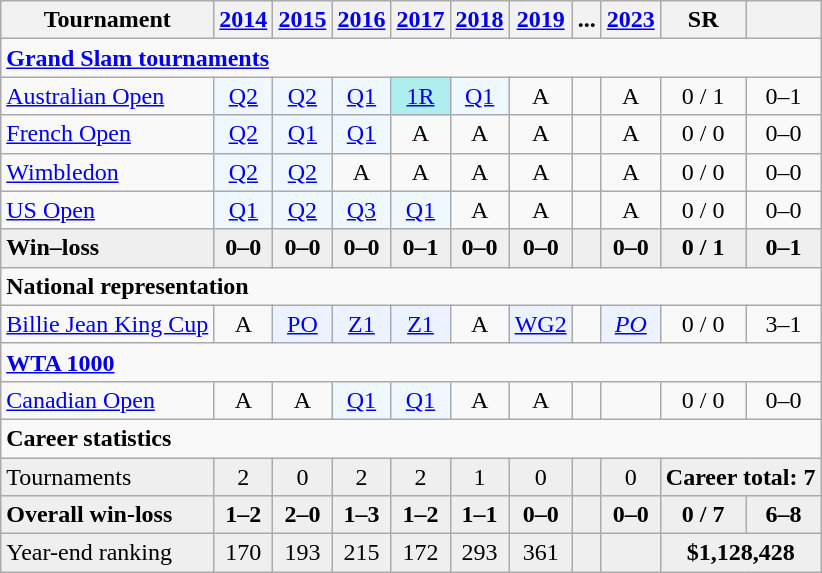<table class="wikitable" style="text-align:center;">
<tr>
<th>Tournament</th>
<th><a href='#'>2014</a></th>
<th><a href='#'>2015</a></th>
<th><a href='#'>2016</a></th>
<th><a href='#'>2017</a></th>
<th><a href='#'>2018</a></th>
<th><a href='#'>2019</a></th>
<th>...</th>
<th><a href='#'>2023</a></th>
<th>SR</th>
<th></th>
</tr>
<tr>
<td colspan="12" align="left"><strong><a href='#'>Grand Slam tournaments</a></strong></td>
</tr>
<tr>
<td align="left"><a href='#'>Australian Open</a></td>
<td bgcolor=f0f8ff><a href='#'>Q2</a></td>
<td bgcolor=f0f8ff><a href='#'>Q2</a></td>
<td bgcolor=f0f8ff><a href='#'>Q1</a></td>
<td bgcolor=afeeee><a href='#'>1R</a></td>
<td bgcolor=f0f8ff><a href='#'>Q1</a></td>
<td>A</td>
<td></td>
<td>A</td>
<td>0 / 1</td>
<td>0–1</td>
</tr>
<tr>
<td align="left"><a href='#'>French Open</a></td>
<td bgcolor=f0f8ff><a href='#'>Q2</a></td>
<td bgcolor=f0f8ff><a href='#'>Q1</a></td>
<td bgcolor=f0f8ff><a href='#'>Q1</a></td>
<td>A</td>
<td>A</td>
<td>A</td>
<td></td>
<td>A</td>
<td>0 / 0</td>
<td>0–0</td>
</tr>
<tr>
<td align="left"><a href='#'>Wimbledon</a></td>
<td bgcolor=f0f8ff><a href='#'>Q2</a></td>
<td bgcolor=f0f8ff><a href='#'>Q2</a></td>
<td>A</td>
<td>A</td>
<td>A</td>
<td>A</td>
<td></td>
<td>A</td>
<td>0 / 0</td>
<td>0–0</td>
</tr>
<tr>
<td align="left"><a href='#'>US Open</a></td>
<td bgcolor=f0f8ff><a href='#'>Q1</a></td>
<td bgcolor=f0f8ff><a href='#'>Q2</a></td>
<td bgcolor=f0f8ff><a href='#'>Q3</a></td>
<td bgcolor=f0f8ff><a href='#'>Q1</a></td>
<td>A</td>
<td>A</td>
<td></td>
<td>A</td>
<td>0 / 0</td>
<td>0–0</td>
</tr>
<tr style="background:#efefef;font-weight:bold;">
<td align="left">Win–loss</td>
<td>0–0</td>
<td>0–0</td>
<td>0–0</td>
<td>0–1</td>
<td>0–0</td>
<td>0–0</td>
<td></td>
<td>0–0</td>
<td>0 / 1</td>
<td>0–1</td>
</tr>
<tr>
<td colspan="12" align="left"><strong>National representation</strong></td>
</tr>
<tr>
<td align="left"><a href='#'>Billie Jean King Cup</a></td>
<td>A</td>
<td bgcolor=ecf2ff><a href='#'>PO</a></td>
<td bgcolor=ecf2ff><a href='#'>Z1</a></td>
<td bgcolor=ecf2ff><a href='#'>Z1</a></td>
<td>A</td>
<td bgcolor=ecf2ff><a href='#'>WG2</a></td>
<td></td>
<td bgcolor=ecf2ff><em><a href='#'>PO</a></em></td>
<td>0 / 0</td>
<td>3–1</td>
</tr>
<tr>
<td colspan="12" align="left"><strong><a href='#'>WTA 1000</a></strong></td>
</tr>
<tr>
<td align="left"><a href='#'>Canadian Open</a></td>
<td>A</td>
<td>A</td>
<td bgcolor=f0f8ff><a href='#'>Q1</a></td>
<td bgcolor=f0f8ff><a href='#'>Q1</a></td>
<td>A</td>
<td>A</td>
<td></td>
<td></td>
<td>0 / 0</td>
<td>0–0</td>
</tr>
<tr>
<td colspan="12" align="left"><strong>Career statistics</strong></td>
</tr>
<tr bgcolor="efefef">
<td align="left">Tournaments</td>
<td>2</td>
<td>0</td>
<td>2</td>
<td>2</td>
<td>1</td>
<td>0</td>
<td></td>
<td>0</td>
<td colspan="3"><strong>Career total: 7</strong></td>
</tr>
<tr style="background:#efefef; font-weight:bold;">
<td align="left">Overall win-loss</td>
<td>1–2</td>
<td>2–0</td>
<td>1–3</td>
<td>1–2</td>
<td>1–1</td>
<td>0–0</td>
<td></td>
<td>0–0</td>
<td>0 / 7</td>
<td>6–8</td>
</tr>
<tr bgcolor="efefef">
<td align="left">Year-end ranking</td>
<td>170</td>
<td>193</td>
<td>215</td>
<td>172</td>
<td>293</td>
<td>361</td>
<td></td>
<td></td>
<td colspan="3"><strong>$1,128,428</strong></td>
</tr>
</table>
